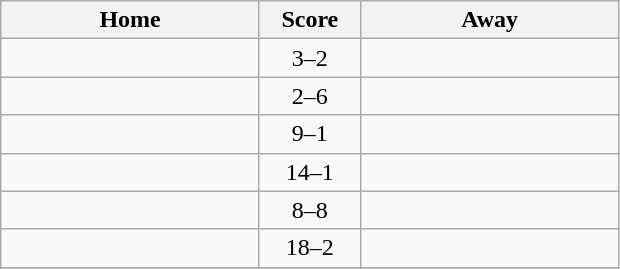<table class="wikitable">
<tr>
<th width="165">Home</th>
<th width="60">Score</th>
<th width="165">Away</th>
</tr>
<tr>
<td style="text-align:right;"><strong></strong></td>
<td style="text-align:center;">3–2</td>
<td style="text-align:left;"></td>
</tr>
<tr>
<td style="text-align:right;"></td>
<td style="text-align:center;">2–6</td>
<td style="text-align:left;"><strong></strong></td>
</tr>
<tr>
<td style="text-align:right;"><strong></strong></td>
<td style="text-align:center;">9–1</td>
<td style="text-align:left;"></td>
</tr>
<tr>
<td style="text-align:right;"><strong></strong></td>
<td style="text-align:center;">14–1</td>
<td style="text-align:left;"></td>
</tr>
<tr>
<td style="text-align:right;"></td>
<td style="text-align:center;">8–8</td>
<td style="text-align:left;"></td>
</tr>
<tr>
<td style="text-align:right;"><strong></strong></td>
<td style="text-align:center;">18–2</td>
<td style="text-align:left;"></td>
</tr>
<tr>
</tr>
</table>
